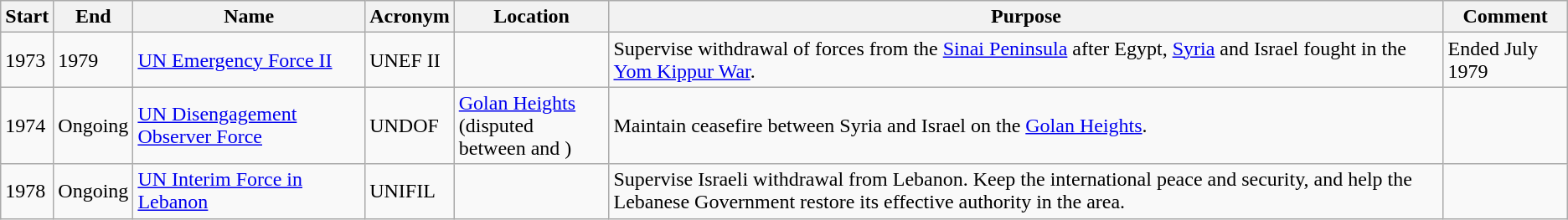<table class="wikitable">
<tr>
<th>Start</th>
<th>End</th>
<th>Name</th>
<th>Acronym</th>
<th>Location</th>
<th>Purpose</th>
<th>Comment</th>
</tr>
<tr>
<td>1973</td>
<td>1979</td>
<td><a href='#'>UN Emergency Force II</a></td>
<td>UNEF II</td>
<td></td>
<td>Supervise withdrawal of forces from the <a href='#'>Sinai Peninsula</a> after Egypt, <a href='#'>Syria</a> and Israel fought in the <a href='#'>Yom Kippur War</a>.</td>
<td>Ended July 1979</td>
</tr>
<tr>
<td>1974</td>
<td>Ongoing</td>
<td><a href='#'>UN Disengagement Observer Force</a></td>
<td>UNDOF</td>
<td><a href='#'>Golan Heights</a><br>(disputed between  and )</td>
<td>Maintain ceasefire between Syria and Israel on the <a href='#'>Golan Heights</a>.</td>
<td> </td>
</tr>
<tr>
<td>1978</td>
<td>Ongoing</td>
<td><a href='#'>UN Interim Force in Lebanon</a></td>
<td>UNIFIL</td>
<td></td>
<td>Supervise Israeli withdrawal from Lebanon. Keep the international peace and security, and help the Lebanese Government restore its effective authority in the area.</td>
<td></td>
</tr>
</table>
